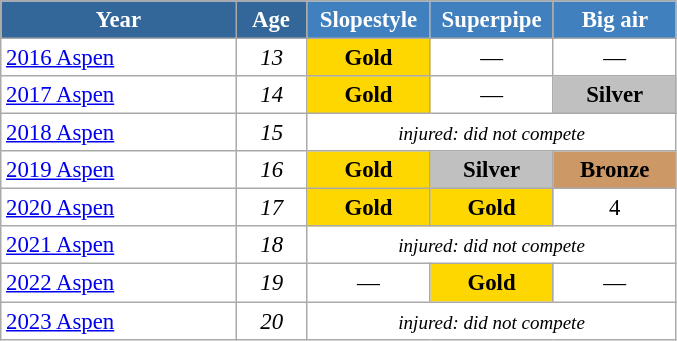<table class="wikitable" style="font-size:95%; text-align:center; border:grey solid 1px; border-collapse:collapse; background:#ffffff;">
<tr>
<th style="background-color:#369; color:white; width:150px;"> Year </th>
<th style="background-color:#369; color:white; width:40px;"> Age </th>
<th style="background-color:#4180be; color:white; width:75px;"> Slopestyle </th>
<th style="background-color:#4180be; color:white; width:75px;"> Superpipe </th>
<th style="background-color:#4180be; color:white; width:75px;"> Big air </th>
</tr>
<tr>
<td align=left> <a href='#'>2016 Aspen</a></td>
<td><em>13</em></td>
<td bgcolor="gold"><strong>Gold</strong></td>
<td>—</td>
<td>—</td>
</tr>
<tr>
<td align=left> <a href='#'>2017 Aspen</a></td>
<td><em>14</em></td>
<td bgcolor="gold"><strong>Gold</strong></td>
<td>—</td>
<td bgcolor="silver"><strong>Silver</strong></td>
</tr>
<tr>
<td align=left> <a href='#'>2018 Aspen</a></td>
<td><em>15</em></td>
<td colspan=3><em><small>injured: did not compete</small></em></td>
</tr>
<tr>
<td align=left> <a href='#'>2019 Aspen</a></td>
<td><em>16</em></td>
<td bgcolor="gold"><strong>Gold</strong></td>
<td bgcolor="silver"><strong>Silver</strong></td>
<td style="background:#c96;"><strong>Bronze</strong></td>
</tr>
<tr>
<td align=left> <a href='#'>2020 Aspen</a></td>
<td><em>17</em></td>
<td bgcolor="gold"><strong>Gold</strong></td>
<td bgcolor="gold"><strong>Gold</strong></td>
<td>4</td>
</tr>
<tr>
<td align=left> <a href='#'>2021 Aspen</a></td>
<td><em>18</em></td>
<td colspan=3><em><small>injured: did not compete</small></em></td>
</tr>
<tr>
<td align=left> <a href='#'>2022 Aspen</a></td>
<td><em>19</em></td>
<td>—</td>
<td bgcolor="gold"><strong>Gold</strong></td>
<td>—</td>
</tr>
<tr>
<td align=left> <a href='#'>2023 Aspen</a></td>
<td><em>20</em></td>
<td colspan=3><em><small>injured: did not compete</small></em></td>
</tr>
</table>
